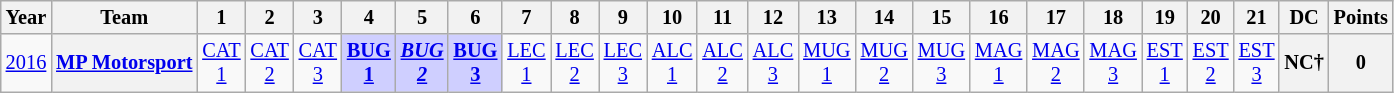<table class="wikitable" style="text-align:center; font-size:85%">
<tr>
<th>Year</th>
<th>Team</th>
<th>1</th>
<th>2</th>
<th>3</th>
<th>4</th>
<th>5</th>
<th>6</th>
<th>7</th>
<th>8</th>
<th>9</th>
<th>10</th>
<th>11</th>
<th>12</th>
<th>13</th>
<th>14</th>
<th>15</th>
<th>16</th>
<th>17</th>
<th>18</th>
<th>19</th>
<th>20</th>
<th>21</th>
<th>DC</th>
<th>Points</th>
</tr>
<tr>
<td><a href='#'>2016</a></td>
<th nowrap><a href='#'>MP Motorsport</a></th>
<td><a href='#'>CAT<br>1</a></td>
<td><a href='#'>CAT<br>2</a></td>
<td><a href='#'>CAT<br>3</a></td>
<td style="background:#CFCFFF;"><strong><a href='#'>BUG<br>1</a></strong><br></td>
<td style="background:#CFCFFF;"><strong><em><a href='#'>BUG<br>2</a></em></strong><br></td>
<td style="background:#CFCFFF;"><strong><a href='#'>BUG<br>3</a></strong><br></td>
<td><a href='#'>LEC<br>1</a></td>
<td><a href='#'>LEC<br>2</a></td>
<td><a href='#'>LEC<br>3</a></td>
<td><a href='#'>ALC<br>1</a></td>
<td><a href='#'>ALC<br>2</a></td>
<td><a href='#'>ALC<br>3</a></td>
<td><a href='#'>MUG<br>1</a></td>
<td><a href='#'>MUG<br>2</a></td>
<td><a href='#'>MUG<br>3</a></td>
<td><a href='#'>MAG<br>1</a></td>
<td><a href='#'>MAG<br>2</a></td>
<td><a href='#'>MAG<br>3</a></td>
<td><a href='#'>EST<br>1</a></td>
<td><a href='#'>EST<br>2</a></td>
<td><a href='#'>EST<br>3</a></td>
<th>NC†</th>
<th>0</th>
</tr>
</table>
